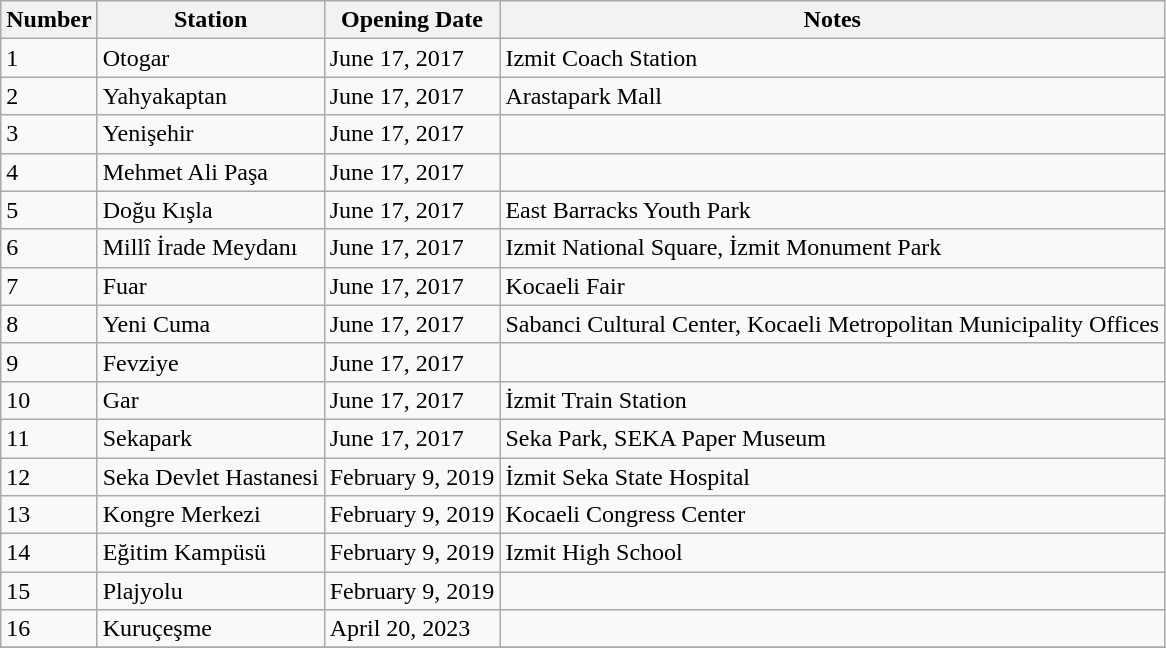<table class="wikitable">
<tr>
<th>Number</th>
<th>Station</th>
<th>Opening Date</th>
<th>Notes</th>
</tr>
<tr>
<td>1</td>
<td>Otogar</td>
<td>June 17, 2017</td>
<td>Izmit Coach Station</td>
</tr>
<tr>
<td>2</td>
<td>Yahyakaptan</td>
<td>June 17, 2017</td>
<td>Arastapark Mall</td>
</tr>
<tr>
<td>3</td>
<td>Yenişehir</td>
<td>June 17, 2017</td>
<td></td>
</tr>
<tr>
<td>4</td>
<td>Mehmet Ali Paşa</td>
<td>June 17, 2017</td>
<td></td>
</tr>
<tr>
<td>5</td>
<td>Doğu Kışla</td>
<td>June 17, 2017</td>
<td>East Barracks Youth Park</td>
</tr>
<tr>
<td>6</td>
<td>Millî İrade Meydanı</td>
<td>June 17, 2017</td>
<td>Izmit National Square, İzmit Monument Park</td>
</tr>
<tr>
<td>7</td>
<td>Fuar</td>
<td>June 17, 2017</td>
<td>Kocaeli Fair</td>
</tr>
<tr>
<td>8</td>
<td>Yeni Cuma</td>
<td>June 17, 2017</td>
<td>Sabanci Cultural Center, Kocaeli Metropolitan Municipality Offices</td>
</tr>
<tr>
<td>9</td>
<td>Fevziye</td>
<td>June 17, 2017</td>
<td></td>
</tr>
<tr>
<td>10</td>
<td>Gar</td>
<td>June 17, 2017</td>
<td>İzmit Train Station</td>
</tr>
<tr>
<td>11</td>
<td>Sekapark</td>
<td>June 17, 2017</td>
<td>Seka Park, SEKA Paper Museum</td>
</tr>
<tr>
<td>12</td>
<td>Seka Devlet Hastanesi</td>
<td>February 9, 2019</td>
<td>İzmit Seka State Hospital</td>
</tr>
<tr>
<td>13</td>
<td>Kongre Merkezi</td>
<td>February 9, 2019</td>
<td>Kocaeli Congress Center</td>
</tr>
<tr>
<td>14</td>
<td>Eğitim Kampüsü</td>
<td>February 9, 2019</td>
<td>Izmit High School</td>
</tr>
<tr>
<td>15</td>
<td>Plajyolu</td>
<td>February 9, 2019</td>
<td></td>
</tr>
<tr>
<td>16</td>
<td>Kuruçeşme</td>
<td>April 20, 2023</td>
<td></td>
</tr>
<tr>
</tr>
</table>
